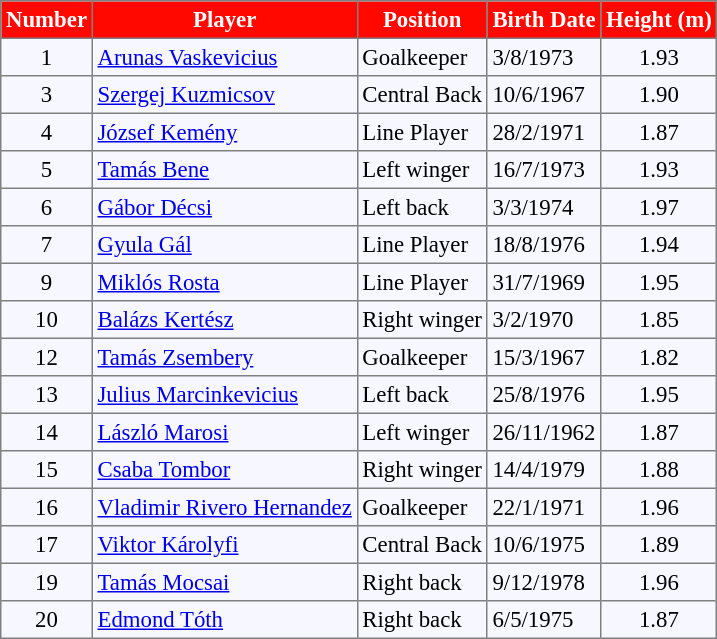<table bgcolor="#f7f8ff" cellpadding="3" cellspacing="0" border="1" style="font-size: 95%; border: gray solid 1px; border-collapse: collapse;">
<tr style="color: white;background:#FF0800">
<td align=center><strong>Number</strong></td>
<td align=center><strong>Player</strong></td>
<td align=center><strong>Position</strong></td>
<td align=center><strong>Birth Date</strong></td>
<td align=center><strong>Height (m)</strong></td>
</tr>
<tr>
<td align="center">1</td>
<td> <a href='#'>Arunas Vaskevicius</a></td>
<td>Goalkeeper</td>
<td>3/8/1973</td>
<td align="center">1.93</td>
</tr>
<tr>
<td align="center">3</td>
<td>  <a href='#'>Szergej Kuzmicsov</a></td>
<td>Central Back</td>
<td>10/6/1967</td>
<td align="center">1.90</td>
</tr>
<tr>
<td align="center">4</td>
<td> <a href='#'>József Kemény</a></td>
<td>Line Player</td>
<td>28/2/1971</td>
<td align="center">1.87</td>
</tr>
<tr>
<td align="center">5</td>
<td> <a href='#'>Tamás Bene</a></td>
<td>Left winger</td>
<td>16/7/1973</td>
<td align="center">1.93</td>
</tr>
<tr>
<td align="center">6</td>
<td> <a href='#'>Gábor Décsi</a></td>
<td>Left back</td>
<td>3/3/1974</td>
<td align="center">1.97</td>
</tr>
<tr>
<td align="center">7</td>
<td> <a href='#'>Gyula Gál</a></td>
<td>Line Player</td>
<td>18/8/1976</td>
<td align="center">1.94</td>
</tr>
<tr>
<td align="center">9</td>
<td> <a href='#'>Miklós Rosta</a></td>
<td>Line Player</td>
<td>31/7/1969</td>
<td align="center">1.95</td>
</tr>
<tr>
<td align="center">10</td>
<td> <a href='#'>Balázs Kertész</a></td>
<td>Right winger</td>
<td>3/2/1970</td>
<td align="center">1.85</td>
</tr>
<tr>
<td align="center">12</td>
<td> <a href='#'>Tamás Zsembery</a></td>
<td>Goalkeeper</td>
<td>15/3/1967</td>
<td align="center">1.82</td>
</tr>
<tr>
<td align="center">13</td>
<td> <a href='#'>Julius Marcinkevicius</a></td>
<td>Left back</td>
<td>25/8/1976</td>
<td align="center">1.95</td>
</tr>
<tr>
<td align="center">14</td>
<td> <a href='#'>László Marosi</a></td>
<td>Left winger</td>
<td>26/11/1962</td>
<td align="center">1.87</td>
</tr>
<tr>
<td align="center">15</td>
<td> <a href='#'>Csaba Tombor</a></td>
<td>Right winger</td>
<td>14/4/1979</td>
<td align="center">1.88</td>
</tr>
<tr>
<td align="center">16</td>
<td> <a href='#'>Vladimir Rivero Hernandez</a></td>
<td>Goalkeeper</td>
<td>22/1/1971</td>
<td align="center">1.96</td>
</tr>
<tr>
<td align="center">17</td>
<td> <a href='#'>Viktor Károlyfi</a></td>
<td>Central Back</td>
<td>10/6/1975</td>
<td align="center">1.89</td>
</tr>
<tr>
<td align="center">19</td>
<td> <a href='#'>Tamás Mocsai</a></td>
<td>Right back</td>
<td>9/12/1978</td>
<td align="center">1.96</td>
</tr>
<tr>
<td align="center">20</td>
<td> <a href='#'>Edmond Tóth</a></td>
<td>Right back</td>
<td>6/5/1975</td>
<td align="center">1.87</td>
</tr>
</table>
